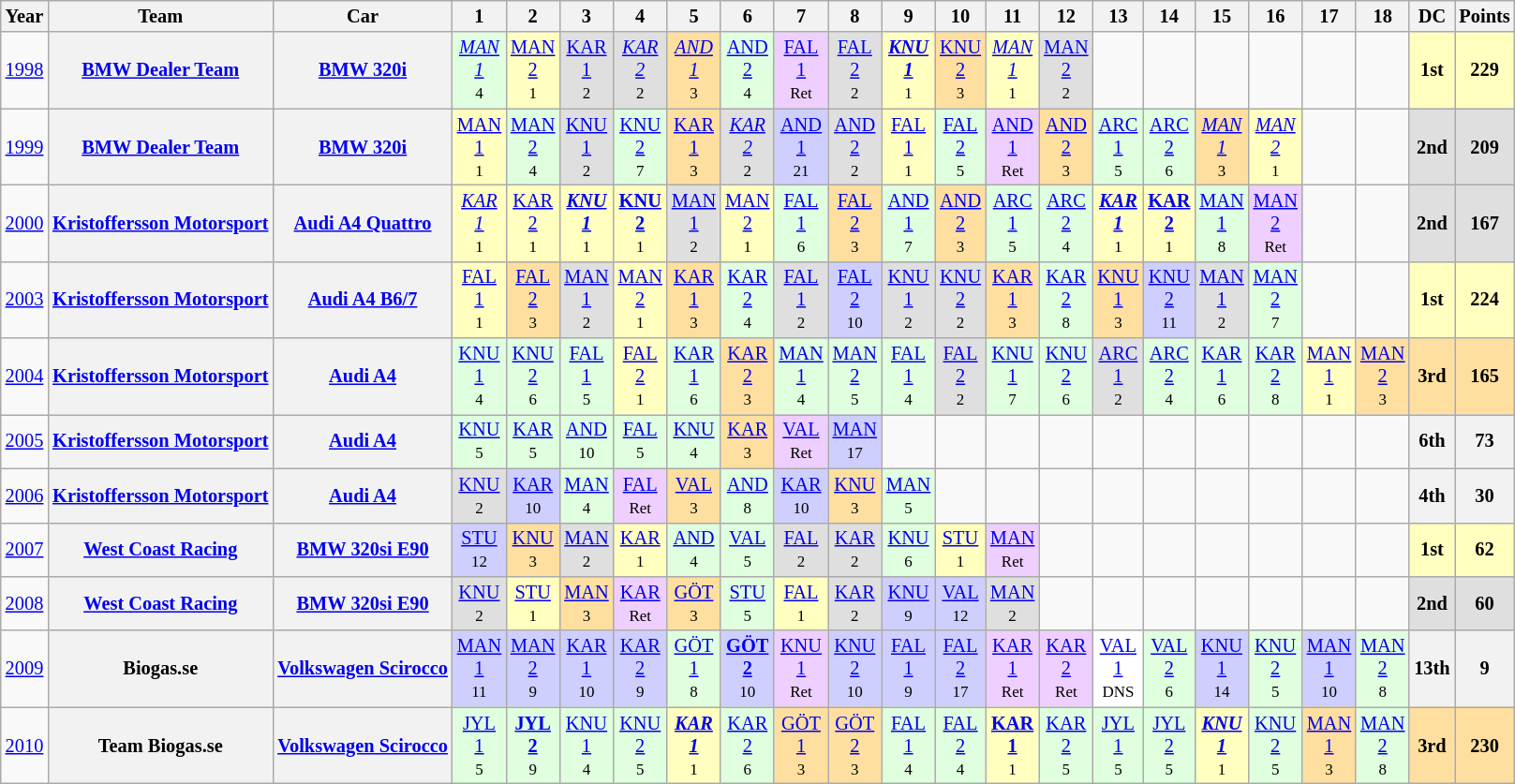<table class="wikitable" style="text-align:center; font-size:85%">
<tr>
<th>Year</th>
<th>Team</th>
<th>Car</th>
<th>1</th>
<th>2</th>
<th>3</th>
<th>4</th>
<th>5</th>
<th>6</th>
<th>7</th>
<th>8</th>
<th>9</th>
<th>10</th>
<th>11</th>
<th>12</th>
<th>13</th>
<th>14</th>
<th>15</th>
<th>16</th>
<th>17</th>
<th>18</th>
<th>DC</th>
<th>Points</th>
</tr>
<tr>
<td><a href='#'>1998</a></td>
<th><a href='#'>BMW Dealer Team</a></th>
<th><a href='#'>BMW 320i</a></th>
<td style="background:#DFFFDF;"><em><a href='#'>MAN<br>1</a></em><br><small>4</small></td>
<td style="background:#FFFFBF;"><a href='#'>MAN<br>2</a><br><small>1</small></td>
<td style="background:#DFDFDF;"><a href='#'>KAR<br>1</a><br><small>2</small></td>
<td style="background:#DFDFDF;"><em><a href='#'>KAR<br>2</a></em><br><small>2</small></td>
<td style="background:#FFDF9F;"><em><a href='#'>AND<br>1</a></em><br><small>3</small></td>
<td style="background:#DFFFDF;"><a href='#'>AND<br>2</a><br><small>4</small></td>
<td style="background:#EFCFFF;"><a href='#'>FAL<br>1</a><br><small>Ret</small></td>
<td style="background:#DFDFDF;"><a href='#'>FAL<br>2</a><br><small>2</small></td>
<td style="background:#FFFFBF;"><strong><em><a href='#'>KNU<br>1</a></em></strong><br><small>1</small></td>
<td style="background:#FFDF9F;"><a href='#'>KNU<br>2</a><br><small>3</small></td>
<td style="background:#FFFFBF;"><em><a href='#'>MAN<br>1</a></em><br><small>1</small></td>
<td style="background:#DFDFDF;"><a href='#'>MAN<br>2</a><br><small>2</small></td>
<td></td>
<td></td>
<td></td>
<td></td>
<td></td>
<td></td>
<th style="background:#FFFFBF;">1st</th>
<th style="background:#FFFFBF;">229</th>
</tr>
<tr>
<td><a href='#'>1999</a></td>
<th><a href='#'>BMW Dealer Team</a></th>
<th><a href='#'>BMW 320i</a></th>
<td style="background:#FFFFBF;"><a href='#'>MAN<br>1</a><br><small>1</small></td>
<td style="background:#DFFFDF;"><a href='#'>MAN<br>2</a><br><small>4</small></td>
<td style="background:#DFDFDF;"><a href='#'>KNU<br>1</a><br><small>2</small></td>
<td style="background:#DFFFDF;"><a href='#'>KNU<br>2</a><br><small>7</small></td>
<td style="background:#FFDF9F;"><a href='#'>KAR<br>1</a><br><small>3</small></td>
<td style="background:#DFDFDF;"><em><a href='#'>KAR<br>2</a></em><br><small>2</small></td>
<td style="background:#CFCFFF;"><a href='#'>AND<br>1</a><br><small>21</small></td>
<td style="background:#DFDFDF;"><a href='#'>AND<br>2</a><br><small>2</small></td>
<td style="background:#FFFFBF;"><a href='#'>FAL<br>1</a><br><small>1</small></td>
<td style="background:#DFFFDF;"><a href='#'>FAL<br>2</a><br><small>5</small></td>
<td style="background:#EFCFFF;"><a href='#'>AND<br>1</a><br><small>Ret</small></td>
<td style="background:#FFDF9F;"><a href='#'>AND<br>2</a><br><small>3</small></td>
<td style="background:#DFFFDF;"><a href='#'>ARC<br>1</a><br><small>5</small></td>
<td style="background:#DFFFDF;"><a href='#'>ARC<br>2</a><br><small>6</small></td>
<td style="background:#FFDF9F;"><em><a href='#'>MAN<br>1</a></em><br><small>3</small></td>
<td style="background:#FFFFBF;"><em><a href='#'>MAN<br>2</a></em><br><small>1</small></td>
<td></td>
<td></td>
<th style="background:#DFDFDF;">2nd</th>
<th style="background:#DFDFDF;">209</th>
</tr>
<tr>
<td><a href='#'>2000</a></td>
<th><a href='#'>Kristoffersson Motorsport</a></th>
<th><a href='#'>Audi A4 Quattro</a></th>
<td style="background:#FFFFBF;"><em><a href='#'>KAR<br>1</a></em><br><small>1</small></td>
<td style="background:#FFFFBF;"><a href='#'>KAR<br>2</a><br><small>1</small></td>
<td style="background:#FFFFBF;"><strong><em><a href='#'>KNU<br>1</a></em></strong><br><small>1</small></td>
<td style="background:#FFFFBF;"><strong><a href='#'>KNU<br>2</a></strong><br><small>1</small></td>
<td style="background:#DFDFDF;"><a href='#'>MAN<br>1</a><br><small>2</small></td>
<td style="background:#FFFFBF;"><a href='#'>MAN<br>2</a><br><small>1</small></td>
<td style="background:#DFFFDF;"><a href='#'>FAL<br>1</a><br><small>6</small></td>
<td style="background:#FFDF9F;"><a href='#'>FAL<br>2</a><br><small>3</small></td>
<td style="background:#DFFFDF;"><a href='#'>AND<br>1</a><br><small>7</small></td>
<td style="background:#FFDF9F;"><a href='#'>AND<br>2</a><br><small>3</small></td>
<td style="background:#DFFFDF;"><a href='#'>ARC<br>1</a><br><small>5</small></td>
<td style="background:#DFFFDF;"><a href='#'>ARC<br>2</a><br><small>4</small></td>
<td style="background:#FFFFBF;"><strong><em><a href='#'>KAR<br>1</a></em></strong><br><small>1</small></td>
<td style="background:#FFFFBF;"><strong><a href='#'>KAR<br>2</a></strong><br><small>1</small></td>
<td style="background:#DFFFDF;"><a href='#'>MAN<br>1</a><br><small>8</small></td>
<td style="background:#EFCFFF;"><a href='#'>MAN<br>2</a><br><small>Ret</small></td>
<td></td>
<td></td>
<th style="background:#DFDFDF;">2nd</th>
<th style="background:#DFDFDF;">167</th>
</tr>
<tr>
<td><a href='#'>2003</a></td>
<th><a href='#'>Kristoffersson Motorsport</a></th>
<th><a href='#'>Audi A4 B6/7</a></th>
<td style="background:#FFFFBF;"><a href='#'>FAL<br>1</a><br><small>1</small></td>
<td style="background:#FFDF9F;"><a href='#'>FAL<br>2</a><br><small>3</small></td>
<td style="background:#DFDFDF;"><a href='#'>MAN<br>1</a><br><small>2</small></td>
<td style="background:#FFFFBF;"><a href='#'>MAN<br>2</a><br><small>1</small></td>
<td style="background:#FFDF9F;"><a href='#'>KAR<br>1</a><br><small>3</small></td>
<td style="background:#DFFFDF;"><a href='#'>KAR<br>2</a><br><small>4</small></td>
<td style="background:#DFDFDF;"><a href='#'>FAL<br>1</a><br><small>2</small></td>
<td style="background:#CFCFFF;"><a href='#'>FAL<br>2</a><br><small>10</small></td>
<td style="background:#DFDFDF;"><a href='#'>KNU<br>1</a><br><small>2</small></td>
<td style="background:#DFDFDF;"><a href='#'>KNU<br>2</a><br><small>2</small></td>
<td style="background:#FFDF9F;"><a href='#'>KAR<br>1</a><br><small>3</small></td>
<td style="background:#DFFFDF;"><a href='#'>KAR<br>2</a><br><small>8</small></td>
<td style="background:#FFDF9F;"><a href='#'>KNU<br>1</a><br><small>3</small></td>
<td style="background:#CFCFFF;"><a href='#'>KNU<br>2</a><br><small>11</small></td>
<td style="background:#DFDFDF;"><a href='#'>MAN<br>1</a><br><small>2</small></td>
<td style="background:#DFFFDF;"><a href='#'>MAN<br>2</a><br><small>7</small></td>
<td></td>
<td></td>
<th style="background:#FFFFBF;">1st</th>
<th style="background:#FFFFBF;">224</th>
</tr>
<tr>
<td><a href='#'>2004</a></td>
<th><a href='#'>Kristoffersson Motorsport</a></th>
<th><a href='#'>Audi A4</a></th>
<td style="background:#DFFFDF;"><a href='#'>KNU<br>1</a><br><small>4</small></td>
<td style="background:#DFFFDF;"><a href='#'>KNU<br>2</a><br><small>6</small></td>
<td style="background:#DFFFDF;"><a href='#'>FAL<br>1</a><br><small>5</small></td>
<td style="background:#FFFFBF;"><a href='#'>FAL<br>2</a><br><small>1</small></td>
<td style="background:#DFFFDF;"><a href='#'>KAR<br>1</a><br><small>6</small></td>
<td style="background:#FFDF9F;"><a href='#'>KAR<br>2</a><br><small>3</small></td>
<td style="background:#DFFFDF;"><a href='#'>MAN<br>1</a><br><small>4</small></td>
<td style="background:#DFFFDF;"><a href='#'>MAN<br>2</a><br><small>5</small></td>
<td style="background:#DFFFDF;"><a href='#'>FAL<br>1</a><br><small>4</small></td>
<td style="background:#DFDFDF;"><a href='#'>FAL<br>2</a><br><small>2</small></td>
<td style="background:#DFFFDF;"><a href='#'>KNU<br>1</a><br><small>7</small></td>
<td style="background:#DFFFDF;"><a href='#'>KNU<br>2</a><br><small>6</small></td>
<td style="background:#DFDFDF;"><a href='#'>ARC<br>1</a><br><small>2</small></td>
<td style="background:#DFFFDF;"><a href='#'>ARC<br>2</a><br><small>4</small></td>
<td style="background:#DFFFDF;"><a href='#'>KAR<br>1</a><br><small>6</small></td>
<td style="background:#DFFFDF;"><a href='#'>KAR<br>2</a><br><small>8</small></td>
<td style="background:#FFFFBF;"><a href='#'>MAN<br>1</a><br><small>1</small></td>
<td style="background:#FFDF9F;"><a href='#'>MAN<br>2</a><br><small>3</small></td>
<th style="background:#FFDF9F;">3rd</th>
<th style="background:#FFDF9F;">165</th>
</tr>
<tr>
<td><a href='#'>2005</a></td>
<th><a href='#'>Kristoffersson Motorsport</a></th>
<th><a href='#'>Audi A4</a></th>
<td style="background:#DFFFDF;"><a href='#'>KNU</a><br><small>5</small></td>
<td style="background:#DFFFDF;"><a href='#'>KAR</a><br><small>5</small></td>
<td style="background:#DFFFDF;"><a href='#'>AND</a><br><small>10</small></td>
<td style="background:#DFFFDF;"><a href='#'>FAL</a><br><small>5</small></td>
<td style="background:#DFFFDF;"><a href='#'>KNU</a><br><small>4</small></td>
<td style="background:#FFDF9F;"><a href='#'>KAR</a><br><small>3</small></td>
<td style="background:#EFCFFF;"><a href='#'>VAL</a><br><small>Ret</small></td>
<td style="background:#CFCFFF;"><a href='#'>MAN</a><br><small>17</small></td>
<td></td>
<td></td>
<td></td>
<td></td>
<td></td>
<td></td>
<td></td>
<td></td>
<td></td>
<td></td>
<th>6th</th>
<th>73</th>
</tr>
<tr>
<td><a href='#'>2006</a></td>
<th><a href='#'>Kristoffersson Motorsport</a></th>
<th><a href='#'>Audi A4</a></th>
<td style="background:#DFDFDF;"><a href='#'>KNU</a><br><small>2</small></td>
<td style="background:#CFCFFF;"><a href='#'>KAR</a><br><small>10</small></td>
<td style="background:#DFFFDF;"><a href='#'>MAN</a><br><small>4</small></td>
<td style="background:#EFCFFF;"><a href='#'>FAL</a><br><small>Ret</small></td>
<td style="background:#FFDF9F;"><a href='#'>VAL</a><br><small>3</small></td>
<td style="background:#DFFFDF;"><a href='#'>AND</a><br><small>8</small></td>
<td style="background:#CFCFFF;"><a href='#'>KAR</a><br><small>10</small></td>
<td style="background:#FFDF9F;"><a href='#'>KNU</a><br><small>3</small></td>
<td style="background:#DFFFDF;"><a href='#'>MAN</a><br><small>5</small></td>
<td></td>
<td></td>
<td></td>
<td></td>
<td></td>
<td></td>
<td></td>
<td></td>
<td></td>
<th>4th</th>
<th>30</th>
</tr>
<tr>
<td><a href='#'>2007</a></td>
<th><a href='#'>West Coast Racing</a></th>
<th><a href='#'>BMW 320si E90</a></th>
<td style="background:#CFCFFF;"><a href='#'>STU</a><br><small>12</small></td>
<td style="background:#FFDF9F;"><a href='#'>KNU</a><br><small>3</small></td>
<td style="background:#DFDFDF;"><a href='#'>MAN</a><br><small>2</small></td>
<td style="background:#FFFFBF;"><a href='#'>KAR</a><br><small>1</small></td>
<td style="background:#DFFFDF;"><a href='#'>AND</a><br><small>4</small></td>
<td style="background:#DFFFDF;"><a href='#'>VAL</a><br><small>5</small></td>
<td style="background:#DFDFDF;"><a href='#'>FAL</a><br><small>2</small></td>
<td style="background:#DFDFDF;"><a href='#'>KAR</a><br><small>2</small></td>
<td style="background:#DFFFDF;"><a href='#'>KNU</a><br><small>6</small></td>
<td style="background:#FFFFBF;"><a href='#'>STU</a><br><small>1</small></td>
<td style="background:#EFCFFF;"><a href='#'>MAN</a><br><small>Ret</small></td>
<td></td>
<td></td>
<td></td>
<td></td>
<td></td>
<td></td>
<td></td>
<th style="background:#FFFFBF;">1st</th>
<th style="background:#FFFFBF;">62</th>
</tr>
<tr>
<td><a href='#'>2008</a></td>
<th><a href='#'>West Coast Racing</a></th>
<th><a href='#'>BMW 320si E90</a></th>
<td style="background:#DFDFDF;"><a href='#'>KNU</a><br><small>2</small></td>
<td style="background:#FFFFBF;"><a href='#'>STU</a><br><small>1</small></td>
<td style="background:#FFDF9F;"><a href='#'>MAN</a><br><small>3</small></td>
<td style="background:#EFCFFF;"><a href='#'>KAR</a><br><small>Ret</small></td>
<td style="background:#FFDF9F;"><a href='#'>GÖT</a><br><small>3</small></td>
<td style="background:#DFFFDF;"><a href='#'>STU</a><br><small>5</small></td>
<td style="background:#FFFFBF;"><a href='#'>FAL</a><br><small>1</small></td>
<td style="background:#DFDFDF;"><a href='#'>KAR</a><br><small>2</small></td>
<td style="background:#CFCFFF;"><a href='#'>KNU</a><br><small>9</small></td>
<td style="background:#CFCFFF;"><a href='#'>VAL</a><br><small>12</small></td>
<td style="background:#DFDFDF;"><a href='#'>MAN</a><br><small>2</small></td>
<td></td>
<td></td>
<td></td>
<td></td>
<td></td>
<td></td>
<td></td>
<th style="background:#DFDFDF;">2nd</th>
<th style="background:#DFDFDF;">60</th>
</tr>
<tr>
<td><a href='#'>2009</a></td>
<th>Biogas.se</th>
<th><a href='#'>Volkswagen Scirocco</a></th>
<td style="background:#CFCFFF;"><a href='#'>MAN<br>1</a><br><small>11</small></td>
<td style="background:#CFCFFF;"><a href='#'>MAN<br>2</a><br><small>9</small></td>
<td style="background:#CFCFFF;"><a href='#'>KAR<br>1</a><br><small>10</small></td>
<td style="background:#CFCFFF;"><a href='#'>KAR<br>2</a><br><small>9</small></td>
<td style="background:#DFFFDF;"><a href='#'>GÖT<br>1</a><br><small>8</small></td>
<td style="background:#CFCFFF;"><strong><a href='#'>GÖT<br>2</a></strong><br><small>10</small></td>
<td style="background:#EFCFFF;"><a href='#'>KNU<br>1</a><br><small>Ret</small></td>
<td style="background:#CFCFFF;"><a href='#'>KNU<br>2</a><br><small>10</small></td>
<td style="background:#CFCFFF;"><a href='#'>FAL<br>1</a><br><small>9</small></td>
<td style="background:#CFCFFF;"><a href='#'>FAL<br>2</a><br><small>17</small></td>
<td style="background:#EFCFFF;"><a href='#'>KAR<br>1</a><br><small>Ret</small></td>
<td style="background:#EFCFFF;"><a href='#'>KAR<br>2</a><br><small>Ret</small></td>
<td style="background:#FFFFFF;"><a href='#'>VAL<br>1</a><br><small>DNS</small></td>
<td style="background:#DFFFDF;"><a href='#'>VAL<br>2</a><br><small>6</small></td>
<td style="background:#CFCFFF;"><a href='#'>KNU<br>1</a><br><small>14</small></td>
<td style="background:#DFFFDF;"><a href='#'>KNU<br>2</a><br><small>5</small></td>
<td style="background:#CFCFFF;"><a href='#'>MAN<br>1</a><br><small>10</small></td>
<td style="background:#DFFFDF;"><a href='#'>MAN<br>2</a><br><small>8</small></td>
<th>13th</th>
<th>9</th>
</tr>
<tr>
<td><a href='#'>2010</a></td>
<th>Team Biogas.se</th>
<th><a href='#'>Volkswagen Scirocco</a></th>
<td style="background:#DFFFDF;"><a href='#'>JYL<br>1</a><br><small>5</small></td>
<td style="background:#DFFFDF;"><strong><a href='#'>JYL<br>2</a></strong><br><small>9</small></td>
<td style="background:#DFFFDF;"><a href='#'>KNU<br>1</a><br><small>4</small></td>
<td style="background:#DFFFDF;"><a href='#'>KNU<br>2</a><br><small>5</small></td>
<td style="background:#FFFFBF;"><strong><em><a href='#'>KAR<br>1</a></em></strong><br><small>1</small></td>
<td style="background:#DFFFDF;"><a href='#'>KAR<br>2</a><br><small>6</small></td>
<td style="background:#FFDF9F;"><a href='#'>GÖT<br>1</a><br><small>3</small></td>
<td style="background:#FFDF9F;"><a href='#'>GÖT<br>2</a><br><small>3</small></td>
<td style="background:#DFFFDF;"><a href='#'>FAL<br>1</a><br><small>4</small></td>
<td style="background:#DFFFDF;"><a href='#'>FAL<br>2</a><br><small>4</small></td>
<td style="background:#FFFFBF;"><strong><a href='#'>KAR<br>1</a></strong><br><small>1</small></td>
<td style="background:#DFFFDF;"><a href='#'>KAR<br>2</a><br><small>5</small></td>
<td style="background:#DFFFDF;"><a href='#'>JYL<br>1</a><br><small>5</small></td>
<td style="background:#DFFFDF;"><a href='#'>JYL<br>2</a><br><small>5</small></td>
<td style="background:#FFFFBF;"><strong><em><a href='#'>KNU<br>1</a></em></strong><br><small>1</small></td>
<td style="background:#DFFFDF;"><a href='#'>KNU<br>2</a><br><small>5</small></td>
<td style="background:#FFDF9F;"><a href='#'>MAN<br>1</a><br><small>3</small></td>
<td style="background:#DFFFDF;"><a href='#'>MAN<br>2</a><br><small>8</small></td>
<th style="background:#FFDF9F;">3rd</th>
<th style="background:#FFDF9F;">230</th>
</tr>
</table>
